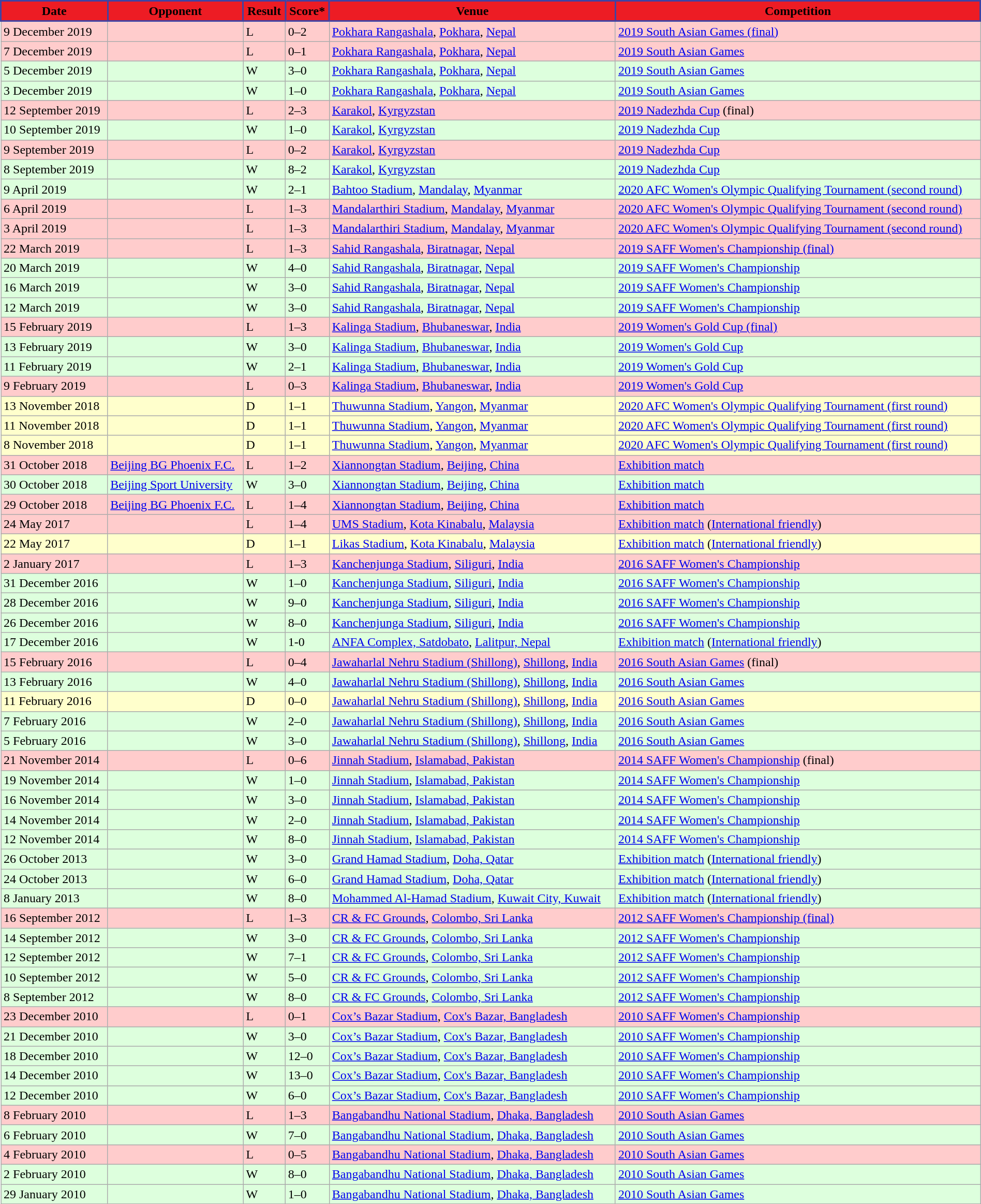<table width=100% class="wikitable">
<tr>
<th style="background:#ED1C24;border: 2px solid #3F43A4;"><span>Date</span></th>
<th style="background:#ED1C24;border: 2px solid #3F43A4;"><span>Opponent</span></th>
<th style="background:#ED1C24;border: 2px solid #3F43A4;"><span>Result</span></th>
<th style="background:#ED1C24;border: 2px solid #3F43A4;"><span>Score*</span></th>
<th style="background:#ED1C24;border: 2px solid #3F43A4;"><span>Venue</span></th>
<th style="background:#ED1C24;border: 2px solid #3F43A4;"><span>Competition</span></th>
</tr>
<tr style="background:#fcc">
<td>9 December 2019</td>
<td></td>
<td>L</td>
<td>0–2</td>
<td> <a href='#'>Pokhara Rangashala</a>, <a href='#'>Pokhara</a>, <a href='#'>Nepal</a></td>
<td><a href='#'>2019 South Asian Games (final)</a></td>
</tr>
<tr style="background:#fcc">
<td>7 December 2019</td>
<td></td>
<td>L</td>
<td>0–1</td>
<td> <a href='#'>Pokhara Rangashala</a>, <a href='#'>Pokhara</a>, <a href='#'>Nepal</a></td>
<td><a href='#'>2019 South Asian Games</a></td>
</tr>
<tr style="background:#dfd">
<td>5 December 2019</td>
<td></td>
<td>W</td>
<td>3–0</td>
<td> <a href='#'>Pokhara Rangashala</a>, <a href='#'>Pokhara</a>, <a href='#'>Nepal</a></td>
<td><a href='#'>2019 South Asian Games</a></td>
</tr>
<tr style="background:#dfd">
<td>3 December 2019</td>
<td></td>
<td>W</td>
<td>1–0</td>
<td> <a href='#'>Pokhara Rangashala</a>, <a href='#'>Pokhara</a>, <a href='#'>Nepal</a></td>
<td><a href='#'>2019 South Asian Games</a></td>
</tr>
<tr style="background:#fcc">
<td>12 September 2019</td>
<td></td>
<td>L</td>
<td>2–3</td>
<td> <a href='#'>Karakol</a>, <a href='#'>Kyrgyzstan</a></td>
<td><a href='#'>2019 Nadezhda Cup</a> (final)</td>
</tr>
<tr style="background:#dfd">
<td>10 September 2019</td>
<td></td>
<td>W</td>
<td>1–0</td>
<td> <a href='#'>Karakol</a>, <a href='#'>Kyrgyzstan</a></td>
<td><a href='#'>2019 Nadezhda Cup</a></td>
</tr>
<tr style="background:#fcc">
<td>9 September 2019</td>
<td></td>
<td>L</td>
<td>0–2</td>
<td> <a href='#'>Karakol</a>, <a href='#'>Kyrgyzstan</a></td>
<td><a href='#'>2019 Nadezhda Cup</a></td>
</tr>
<tr style="background:#dfd">
<td>8 September 2019</td>
<td></td>
<td>W</td>
<td>8–2</td>
<td> <a href='#'>Karakol</a>, <a href='#'>Kyrgyzstan</a></td>
<td><a href='#'>2019 Nadezhda Cup</a></td>
</tr>
<tr style="background:#dfd">
<td>9 April 2019</td>
<td></td>
<td>W</td>
<td>2–1</td>
<td> <a href='#'>Bahtoo Stadium</a>, <a href='#'>Mandalay</a>, <a href='#'>Myanmar</a></td>
<td><a href='#'>2020 AFC Women's Olympic Qualifying Tournament (second round)</a></td>
</tr>
<tr style="background:#fcc">
<td>6 April 2019</td>
<td></td>
<td>L</td>
<td>1–3</td>
<td> <a href='#'>Mandalarthiri Stadium</a>, <a href='#'>Mandalay</a>, <a href='#'>Myanmar</a></td>
<td><a href='#'>2020 AFC Women's Olympic Qualifying Tournament (second round)</a></td>
</tr>
<tr style="background:#fcc">
<td>3 April 2019</td>
<td></td>
<td>L</td>
<td>1–3</td>
<td> <a href='#'>Mandalarthiri Stadium</a>, <a href='#'>Mandalay</a>, <a href='#'>Myanmar</a></td>
<td><a href='#'>2020 AFC Women's Olympic Qualifying Tournament (second round)</a></td>
</tr>
<tr style="background:#fcc">
<td>22 March 2019</td>
<td></td>
<td>L</td>
<td>1–3</td>
<td> <a href='#'>Sahid Rangashala</a>, <a href='#'>Biratnagar</a>, <a href='#'>Nepal</a></td>
<td><a href='#'>2019 SAFF Women's Championship (final)</a></td>
</tr>
<tr style ="background:#dfd">
<td>20 March 2019</td>
<td></td>
<td>W</td>
<td>4–0</td>
<td> <a href='#'>Sahid Rangashala</a>, <a href='#'>Biratnagar</a>, <a href='#'>Nepal</a></td>
<td><a href='#'>2019 SAFF Women's Championship</a></td>
</tr>
<tr style ="background:#dfd">
<td>16 March 2019</td>
<td></td>
<td>W</td>
<td>3–0</td>
<td> <a href='#'>Sahid Rangashala</a>, <a href='#'>Biratnagar</a>, <a href='#'>Nepal</a></td>
<td><a href='#'>2019 SAFF Women's Championship</a></td>
</tr>
<tr style ="background:#dfd">
<td>12 March 2019</td>
<td></td>
<td>W</td>
<td>3–0</td>
<td> <a href='#'>Sahid Rangashala</a>, <a href='#'>Biratnagar</a>, <a href='#'>Nepal</a></td>
<td><a href='#'>2019 SAFF Women's Championship</a></td>
</tr>
<tr style="background:#fcc">
<td>15 February 2019</td>
<td></td>
<td>L</td>
<td>1–3</td>
<td> <a href='#'>Kalinga Stadium</a>, <a href='#'>Bhubaneswar</a>, <a href='#'>India</a></td>
<td><a href='#'>2019 Women's Gold Cup (final)</a></td>
</tr>
<tr style ="background:#dfd">
<td>13 February 2019</td>
<td></td>
<td>W</td>
<td>3–0</td>
<td> <a href='#'>Kalinga Stadium</a>, <a href='#'>Bhubaneswar</a>, <a href='#'>India</a></td>
<td><a href='#'>2019 Women's Gold Cup</a></td>
</tr>
<tr style ="background:#dfd">
<td>11 February 2019</td>
<td></td>
<td>W</td>
<td>2–1</td>
<td> <a href='#'>Kalinga Stadium</a>, <a href='#'>Bhubaneswar</a>, <a href='#'>India</a></td>
<td><a href='#'>2019 Women's Gold Cup</a></td>
</tr>
<tr style="background:#fcc">
<td>9 February 2019</td>
<td></td>
<td>L</td>
<td>0–3</td>
<td> <a href='#'>Kalinga Stadium</a>, <a href='#'>Bhubaneswar</a>, <a href='#'>India</a></td>
<td><a href='#'>2019 Women's Gold Cup</a></td>
</tr>
<tr style="background:#FFFFCC">
<td>13 November 2018</td>
<td></td>
<td>D</td>
<td>1–1</td>
<td> <a href='#'>Thuwunna Stadium</a>, <a href='#'>Yangon</a>, <a href='#'>Myanmar</a></td>
<td><a href='#'>2020 AFC Women's Olympic Qualifying Tournament (first round)</a></td>
</tr>
<tr style="background:#FFFFCC">
<td>11 November 2018</td>
<td></td>
<td>D</td>
<td>1–1</td>
<td> <a href='#'>Thuwunna Stadium</a>, <a href='#'>Yangon</a>, <a href='#'>Myanmar</a></td>
<td><a href='#'>2020 AFC Women's Olympic Qualifying Tournament (first round)</a></td>
</tr>
<tr style="background:#FFFFCC">
<td>8 November 2018</td>
<td></td>
<td>D</td>
<td>1–1</td>
<td> <a href='#'>Thuwunna Stadium</a>, <a href='#'>Yangon</a>, <a href='#'>Myanmar</a></td>
<td><a href='#'>2020 AFC Women's Olympic Qualifying Tournament (first round)</a></td>
</tr>
<tr style="background:#fcc">
<td>31 October 2018</td>
<td> <a href='#'>Beijing BG Phoenix F.C.</a></td>
<td>L</td>
<td>1–2</td>
<td> <a href='#'>Xiannongtan Stadium</a>, <a href='#'>Beijing</a>, <a href='#'>China</a></td>
<td><a href='#'>Exhibition match</a></td>
</tr>
<tr style ="background:#dfd">
<td>30 October 2018</td>
<td> <a href='#'>Beijing Sport University</a></td>
<td>W</td>
<td>3–0</td>
<td> <a href='#'>Xiannongtan Stadium</a>, <a href='#'>Beijing</a>, <a href='#'>China</a></td>
<td><a href='#'>Exhibition match</a></td>
</tr>
<tr style="background:#fcc">
<td>29 October 2018</td>
<td> <a href='#'>Beijing BG Phoenix F.C.</a></td>
<td>L</td>
<td>1–4</td>
<td> <a href='#'>Xiannongtan Stadium</a>, <a href='#'>Beijing</a>, <a href='#'>China</a></td>
<td><a href='#'>Exhibition match</a></td>
</tr>
<tr style="background:#fcc">
<td>24 May 2017</td>
<td></td>
<td>L</td>
<td>1–4</td>
<td> <a href='#'>UMS Stadium</a>, <a href='#'>Kota Kinabalu</a>, <a href='#'>Malaysia</a></td>
<td><a href='#'>Exhibition match</a> (<a href='#'>International friendly</a>)</td>
</tr>
<tr style="background:#FFFFCC">
<td>22 May 2017</td>
<td></td>
<td>D</td>
<td>1–1</td>
<td> <a href='#'>Likas Stadium</a>, <a href='#'>Kota Kinabalu</a>, <a href='#'>Malaysia</a></td>
<td><a href='#'>Exhibition match</a> (<a href='#'>International friendly</a>)</td>
</tr>
<tr style="background:#fcc">
<td>2 January 2017</td>
<td></td>
<td>L</td>
<td>1–3</td>
<td> <a href='#'>Kanchenjunga Stadium</a>, <a href='#'>Siliguri</a>, <a href='#'>India</a></td>
<td><a href='#'>2016 SAFF Women's Championship</a></td>
</tr>
<tr style ="background:#dfd">
<td>31 December 2016</td>
<td></td>
<td>W</td>
<td>1–0</td>
<td> <a href='#'>Kanchenjunga Stadium</a>, <a href='#'>Siliguri</a>, <a href='#'>India</a></td>
<td><a href='#'>2016 SAFF Women's Championship</a></td>
</tr>
<tr style ="background:#dfd">
<td>28 December 2016</td>
<td></td>
<td>W</td>
<td>9–0</td>
<td> <a href='#'>Kanchenjunga Stadium</a>, <a href='#'>Siliguri</a>, <a href='#'>India</a></td>
<td><a href='#'>2016 SAFF Women's Championship</a></td>
</tr>
<tr style ="background:#dfd">
<td>26 December 2016</td>
<td></td>
<td>W</td>
<td>8–0</td>
<td> <a href='#'>Kanchenjunga Stadium</a>, <a href='#'>Siliguri</a>, <a href='#'>India</a></td>
<td><a href='#'>2016 SAFF Women's Championship</a></td>
</tr>
<tr style ="background:#dfd">
<td>17 December 2016</td>
<td></td>
<td>W</td>
<td>1-0</td>
<td> <a href='#'>ANFA Complex, Satdobato</a>, <a href='#'>Lalitpur, Nepal</a></td>
<td><a href='#'>Exhibition match</a> (<a href='#'>International friendly</a>)</td>
</tr>
<tr style="background:#fcc">
<td>15 February 2016</td>
<td></td>
<td>L</td>
<td>0–4</td>
<td> <a href='#'>Jawaharlal Nehru Stadium (Shillong)</a>, <a href='#'>Shillong</a>, <a href='#'>India</a></td>
<td><a href='#'>2016 South Asian Games</a> (final)</td>
</tr>
<tr style ="background:#dfd">
<td>13 February 2016</td>
<td></td>
<td>W</td>
<td>4–0</td>
<td> <a href='#'>Jawaharlal Nehru Stadium (Shillong)</a>, <a href='#'>Shillong</a>, <a href='#'>India</a></td>
<td><a href='#'>2016 South Asian Games</a></td>
</tr>
<tr style="background:#FFFFCC">
<td>11 February 2016</td>
<td></td>
<td>D</td>
<td>0–0</td>
<td> <a href='#'>Jawaharlal Nehru Stadium (Shillong)</a>, <a href='#'>Shillong</a>, <a href='#'>India</a></td>
<td><a href='#'>2016 South Asian Games</a></td>
</tr>
<tr style="background:#dfd">
<td>7 February 2016</td>
<td></td>
<td>W</td>
<td>2–0</td>
<td> <a href='#'>Jawaharlal Nehru Stadium (Shillong)</a>, <a href='#'>Shillong</a>, <a href='#'>India</a></td>
<td><a href='#'>2016 South Asian Games</a></td>
</tr>
<tr style="background:#dfd">
<td>5 February 2016</td>
<td></td>
<td>W</td>
<td>3–0</td>
<td> <a href='#'>Jawaharlal Nehru Stadium (Shillong)</a>, <a href='#'>Shillong</a>, <a href='#'>India</a></td>
<td><a href='#'>2016 South Asian Games</a></td>
</tr>
<tr style="background:#fcc">
<td>21 November 2014</td>
<td></td>
<td>L</td>
<td>0–6</td>
<td> <a href='#'>Jinnah Stadium</a>, <a href='#'>Islamabad, Pakistan</a></td>
<td><a href='#'>2014 SAFF Women's Championship</a> (final)</td>
</tr>
<tr style="background:#dfd">
<td>19 November 2014</td>
<td></td>
<td>W</td>
<td>1–0</td>
<td> <a href='#'>Jinnah Stadium</a>, <a href='#'>Islamabad, Pakistan</a></td>
<td><a href='#'>2014 SAFF Women's Championship</a></td>
</tr>
<tr style="background:#dfd">
<td>16 November 2014</td>
<td></td>
<td>W</td>
<td>3–0</td>
<td> <a href='#'>Jinnah Stadium</a>, <a href='#'>Islamabad, Pakistan</a></td>
<td><a href='#'>2014 SAFF Women's Championship</a></td>
</tr>
<tr style="background:#dfd">
<td>14 November 2014</td>
<td></td>
<td>W</td>
<td>2–0</td>
<td> <a href='#'>Jinnah Stadium</a>, <a href='#'>Islamabad, Pakistan</a></td>
<td><a href='#'>2014 SAFF Women's Championship</a></td>
</tr>
<tr style="background:#dfd">
<td>12 November 2014</td>
<td></td>
<td>W</td>
<td>8–0</td>
<td> <a href='#'>Jinnah Stadium</a>, <a href='#'>Islamabad, Pakistan</a></td>
<td><a href='#'>2014 SAFF Women's Championship</a></td>
</tr>
<tr style="background:#dfd;">
<td>26 October 2013</td>
<td></td>
<td>W</td>
<td>3–0</td>
<td> <a href='#'>Grand Hamad Stadium</a>, <a href='#'>Doha, Qatar</a></td>
<td><a href='#'>Exhibition match</a> (<a href='#'>International friendly</a>)</td>
</tr>
<tr style="background:#dfd;">
<td>24 October 2013</td>
<td></td>
<td>W</td>
<td>6–0</td>
<td> <a href='#'>Grand Hamad Stadium</a>, <a href='#'>Doha, Qatar</a></td>
<td><a href='#'>Exhibition match</a> (<a href='#'>International friendly</a>)</td>
</tr>
<tr style="background:#dfd;">
<td>8 January 2013</td>
<td></td>
<td>W</td>
<td>8–0</td>
<td> <a href='#'>Mohammed Al-Hamad Stadium</a>, <a href='#'>Kuwait City, Kuwait</a></td>
<td><a href='#'>Exhibition match</a> (<a href='#'>International friendly</a>)</td>
</tr>
<tr style="background:#fcc;">
<td>16 September 2012</td>
<td></td>
<td>L</td>
<td>1–3</td>
<td> <a href='#'>CR & FC Grounds</a>, <a href='#'>Colombo, Sri Lanka</a></td>
<td><a href='#'>2012 SAFF Women's Championship (final)</a></td>
</tr>
<tr style="background:#dfd;">
<td>14 September 2012</td>
<td></td>
<td>W</td>
<td>3–0</td>
<td> <a href='#'>CR & FC Grounds</a>, <a href='#'>Colombo, Sri Lanka</a></td>
<td><a href='#'>2012 SAFF Women's Championship</a></td>
</tr>
<tr style="background:#dfd;">
<td>12 September 2012</td>
<td></td>
<td>W</td>
<td>7–1</td>
<td> <a href='#'>CR & FC Grounds</a>, <a href='#'>Colombo, Sri Lanka</a></td>
<td><a href='#'>2012 SAFF Women's Championship</a><br></td>
</tr>
<tr style="background:#dfd;">
<td>10 September 2012</td>
<td></td>
<td>W</td>
<td>5–0</td>
<td> <a href='#'>CR & FC Grounds</a>, <a href='#'>Colombo, Sri Lanka</a></td>
<td><a href='#'>2012 SAFF Women's Championship</a></td>
</tr>
<tr style="background:#dfd;">
<td>8 September 2012</td>
<td></td>
<td>W</td>
<td>8–0</td>
<td> <a href='#'>CR & FC Grounds</a>, <a href='#'>Colombo, Sri Lanka</a></td>
<td><a href='#'>2012 SAFF Women's Championship</a></td>
</tr>
<tr style="background:#fcc;">
<td>23 December 2010</td>
<td></td>
<td>L</td>
<td>0–1</td>
<td> <a href='#'>Cox’s Bazar Stadium</a>, <a href='#'>Cox's Bazar, Bangladesh</a></td>
<td><a href='#'>2010 SAFF Women's Championship</a></td>
</tr>
<tr style="background:#dfd;">
<td>21 December 2010</td>
<td></td>
<td>W</td>
<td>3–0</td>
<td> <a href='#'>Cox’s Bazar Stadium</a>, <a href='#'>Cox's Bazar, Bangladesh</a></td>
<td><a href='#'>2010 SAFF Women's Championship</a></td>
</tr>
<tr style="background:#dfd;">
<td>18 December 2010</td>
<td></td>
<td>W</td>
<td>12–0</td>
<td> <a href='#'>Cox’s Bazar Stadium</a>, <a href='#'>Cox's Bazar, Bangladesh</a></td>
<td><a href='#'>2010 SAFF Women's Championship</a></td>
</tr>
<tr style="background:#dfd;">
<td>14 December 2010</td>
<td></td>
<td>W</td>
<td>13–0</td>
<td> <a href='#'>Cox’s Bazar Stadium</a>, <a href='#'>Cox's Bazar, Bangladesh</a></td>
<td><a href='#'>2010 SAFF Women's Championship</a></td>
</tr>
<tr style="background:#dfd;">
<td>12 December 2010</td>
<td></td>
<td>W</td>
<td>6–0</td>
<td> <a href='#'>Cox’s Bazar Stadium</a>, <a href='#'>Cox's Bazar, Bangladesh</a></td>
<td><a href='#'>2010 SAFF Women's Championship</a></td>
</tr>
<tr style="background:#fcc;">
<td>8 February 2010</td>
<td></td>
<td>L</td>
<td>1–3</td>
<td> <a href='#'>Bangabandhu National Stadium</a>, <a href='#'>Dhaka, Bangladesh</a></td>
<td><a href='#'>2010 South Asian Games</a></td>
</tr>
<tr style="background:#dfd;">
<td>6 February 2010</td>
<td></td>
<td>W</td>
<td>7–0</td>
<td> <a href='#'>Bangabandhu National Stadium</a>, <a href='#'>Dhaka, Bangladesh</a></td>
<td><a href='#'>2010 South Asian Games</a></td>
</tr>
<tr style="background:#fcc;">
<td>4 February 2010</td>
<td></td>
<td>L</td>
<td>0–5</td>
<td> <a href='#'>Bangabandhu National Stadium</a>, <a href='#'>Dhaka, Bangladesh</a></td>
<td><a href='#'>2010 South Asian Games</a></td>
</tr>
<tr style="background:#dfd;">
<td>2 February 2010</td>
<td></td>
<td>W</td>
<td>8–0</td>
<td> <a href='#'>Bangabandhu National Stadium</a>, <a href='#'>Dhaka, Bangladesh</a></td>
<td><a href='#'>2010 South Asian Games</a></td>
</tr>
<tr style="background:#dfd;">
<td>29 January 2010</td>
<td></td>
<td>W</td>
<td>1–0</td>
<td> <a href='#'>Bangabandhu National Stadium</a>, <a href='#'>Dhaka, Bangladesh</a></td>
<td><a href='#'>2010 South Asian Games</a></td>
</tr>
</table>
